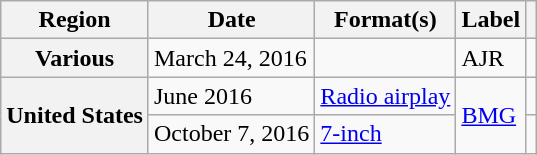<table class="wikitable plainrowheaders">
<tr>
<th scope="col">Region</th>
<th scope="col">Date</th>
<th scope="col">Format(s)</th>
<th scope="col">Label</th>
<th scope="col"></th>
</tr>
<tr>
<th scope="row">Various</th>
<td>March 24, 2016</td>
<td></td>
<td>AJR</td>
<td style="text-align:center;"></td>
</tr>
<tr>
<th scope="row" rowspan="2">United States</th>
<td>June 2016</td>
<td><a href='#'>Radio airplay</a></td>
<td rowspan="2"><a href='#'>BMG</a></td>
<td style="text-align:center;"></td>
</tr>
<tr>
<td>October 7, 2016</td>
<td><a href='#'>7-inch</a></td>
<td style="text-align:center;"></td>
</tr>
</table>
